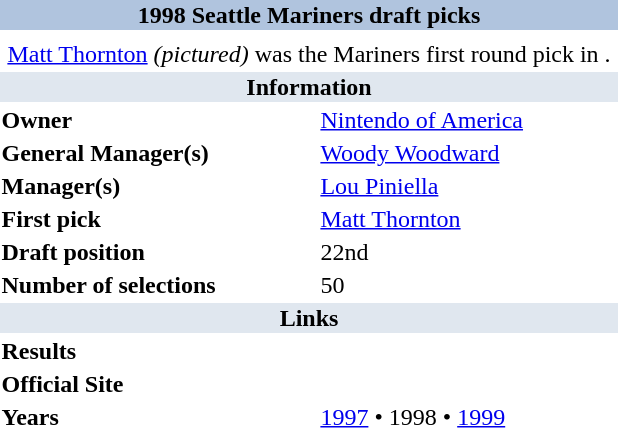<table class="toccolours" style="float: right; clear: right; margin: 0 0 1em 1em; width: 26em;">
<tr style="text-align:center;">
<th colspan="2" style="text-align: center; background-color: LightSteelBlue;">1998 Seattle Mariners draft picks</th>
</tr>
<tr>
<td colspan="2" style="text-align: center"></td>
</tr>
<tr>
<td colspan="2" style="text-align: center"><a href='#'>Matt Thornton</a> <em>(pictured)</em> was the Mariners first round pick in .</td>
</tr>
<tr>
<th style="background: #E0E7EF;" colspan="2">Information</th>
</tr>
<tr>
<td><strong>Owner</strong></td>
<td><a href='#'>Nintendo of America</a></td>
</tr>
<tr>
<td style="vertical-align: top;"><strong>General Manager(s)</strong></td>
<td><a href='#'>Woody Woodward</a></td>
</tr>
<tr>
<td style="vertical-align: top;"><strong>Manager(s)</strong></td>
<td><a href='#'>Lou Piniella</a></td>
</tr>
<tr>
<td style="vertical-align: top;"><strong>First pick</strong></td>
<td><a href='#'>Matt Thornton</a></td>
</tr>
<tr>
<td style="vertical-align: top;"><strong>Draft position</strong></td>
<td>22nd</td>
</tr>
<tr>
<td style="vertical-align: middle;"><strong>Number of selections</strong></td>
<td>50</td>
</tr>
<tr>
<th style="background: #E0E7EF;" colspan="2">Links</th>
</tr>
<tr>
<td style="vertical-align: top;"><strong>Results</strong></td>
<td></td>
</tr>
<tr>
<td style="vertical-align: top;"><strong>Official Site</strong></td>
<td></td>
</tr>
<tr>
<td style="vertical-align: top;"><strong>Years</strong></td>
<td><a href='#'>1997</a> • 1998 • <a href='#'>1999</a></td>
</tr>
</table>
